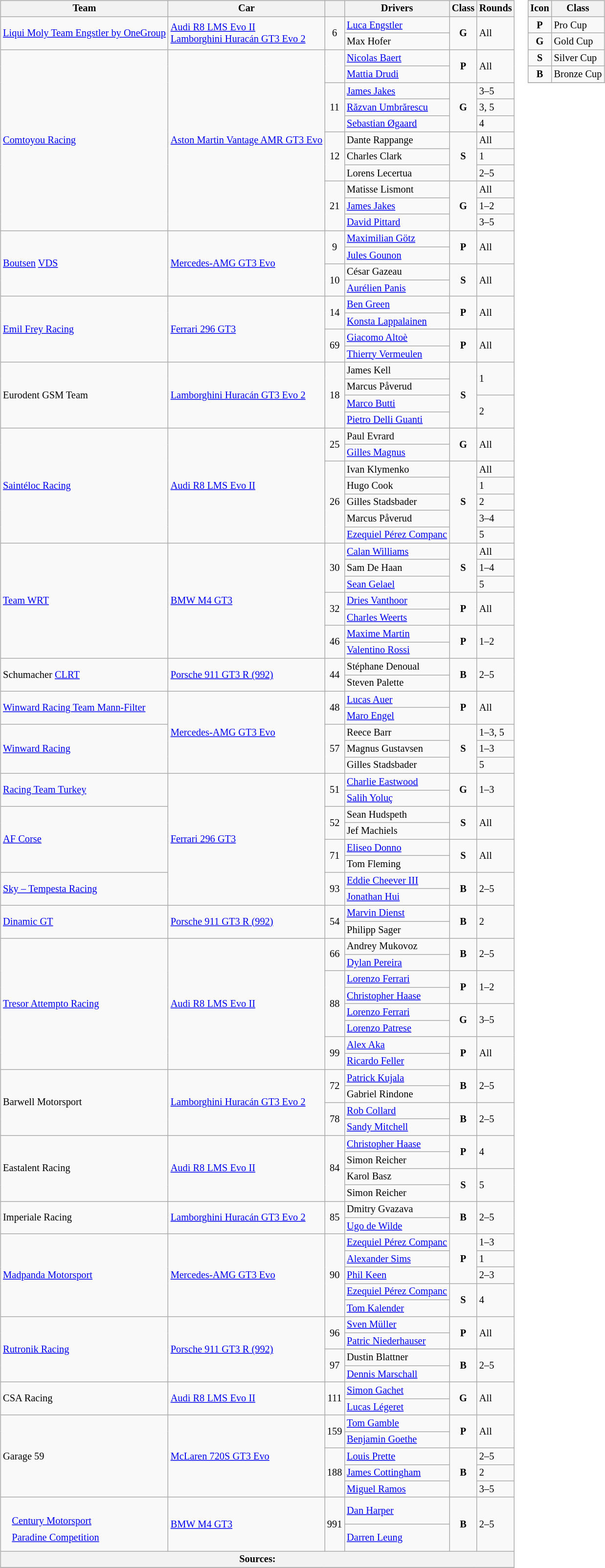<table>
<tr>
<td><br><table class="wikitable" style="font-size: 85%;">
<tr>
<th>Team</th>
<th>Car</th>
<th></th>
<th>Drivers</th>
<th>Class</th>
<th>Rounds</th>
</tr>
<tr>
<td rowspan="2"> <a href='#'>Liqui Moly Team Engstler by OneGroup</a></td>
<td rowspan="2"><a href='#'>Audi R8 LMS Evo II</a> <small></small> <br><a href='#'>Lamborghini Huracán GT3 Evo 2</a> <small></small></td>
<td rowspan="2" align="center">6</td>
<td> <a href='#'>Luca Engstler</a></td>
<td rowspan="2" align="center"><strong><span>G</span></strong></td>
<td rowspan="2">All</td>
</tr>
<tr>
<td> Max Hofer</td>
</tr>
<tr>
<td rowspan="11"> <a href='#'>Comtoyou Racing</a></td>
<td rowspan="11"><a href='#'>Aston Martin Vantage AMR GT3 Evo</a></td>
<td rowspan="2" align="center"></td>
<td> <a href='#'>Nicolas Baert</a></td>
<td rowspan="2" align="center"><strong><span>P</span></strong></td>
<td rowspan="2">All</td>
</tr>
<tr>
<td> <a href='#'>Mattia Drudi</a></td>
</tr>
<tr>
<td rowspan="3" align="center">11</td>
<td> <a href='#'>James Jakes</a></td>
<td rowspan="3" align="center"><strong><span>G</span></strong></td>
<td>3–5</td>
</tr>
<tr>
<td> <a href='#'>Răzvan Umbrărescu</a></td>
<td>3, 5</td>
</tr>
<tr>
<td> <a href='#'>Sebastian Øgaard</a></td>
<td>4</td>
</tr>
<tr>
<td rowspan="3" align="center">12</td>
<td> Dante Rappange</td>
<td rowspan="3" align="center"><strong><span>S</span></strong></td>
<td>All</td>
</tr>
<tr>
<td> Charles Clark</td>
<td>1</td>
</tr>
<tr>
<td> Lorens Lecertua</td>
<td>2–5</td>
</tr>
<tr>
<td rowspan="3" align="center">21</td>
<td> Matisse Lismont</td>
<td rowspan="3" align="center"><strong><span>G</span></strong></td>
<td>All</td>
</tr>
<tr>
<td> <a href='#'>James Jakes</a></td>
<td>1–2</td>
</tr>
<tr>
<td> <a href='#'>David Pittard</a></td>
<td>3–5</td>
</tr>
<tr>
<td rowspan="4"> <a href='#'>Boutsen</a> <a href='#'>VDS</a></td>
<td rowspan="4"><a href='#'>Mercedes-AMG GT3 Evo</a></td>
<td rowspan="2" align="center">9</td>
<td> <a href='#'>Maximilian Götz</a></td>
<td rowspan="2" align="center"><strong><span>P</span></strong></td>
<td rowspan="2">All</td>
</tr>
<tr>
<td> <a href='#'>Jules Gounon</a></td>
</tr>
<tr>
<td rowspan="2" align="center">10</td>
<td> César Gazeau</td>
<td rowspan="2" align="center"><strong><span>S</span></strong></td>
<td rowspan="2">All</td>
</tr>
<tr>
<td> <a href='#'>Aurélien Panis</a></td>
</tr>
<tr>
<td rowspan="4"> <a href='#'>Emil Frey Racing</a></td>
<td rowspan="4"><a href='#'>Ferrari 296 GT3</a></td>
<td rowspan="2" align="center">14</td>
<td> <a href='#'>Ben Green</a></td>
<td rowspan="2" align="center"><strong><span>P</span></strong></td>
<td rowspan="2">All</td>
</tr>
<tr>
<td> <a href='#'>Konsta Lappalainen</a></td>
</tr>
<tr>
<td rowspan="2" align="center">69</td>
<td> <a href='#'>Giacomo Altoè</a></td>
<td rowspan="2" align="center"><strong><span>P</span></strong></td>
<td rowspan="2">All</td>
</tr>
<tr>
<td> <a href='#'>Thierry Vermeulen</a></td>
</tr>
<tr>
<td rowspan="4"> Eurodent GSM Team</td>
<td rowspan="4"><a href='#'>Lamborghini Huracán GT3 Evo 2</a></td>
<td rowspan="4" align="center">18</td>
<td> James Kell</td>
<td rowspan="4" align="center"><strong><span>S</span></strong></td>
<td rowspan="2">1</td>
</tr>
<tr>
<td> Marcus Påverud</td>
</tr>
<tr>
<td> <a href='#'>Marco Butti</a></td>
<td rowspan="2">2</td>
</tr>
<tr>
<td> <a href='#'>Pietro Delli Guanti</a></td>
</tr>
<tr>
<td rowspan="7"> <a href='#'>Saintéloc Racing</a></td>
<td rowspan="7"><a href='#'>Audi R8 LMS Evo II</a></td>
<td rowspan="2" align="center">25</td>
<td> Paul Evrard</td>
<td rowspan="2" align="center"><strong><span>G</span></strong></td>
<td rowspan="2">All</td>
</tr>
<tr>
<td> <a href='#'>Gilles Magnus</a></td>
</tr>
<tr>
<td rowspan="5" align="center">26</td>
<td> Ivan Klymenko</td>
<td rowspan="5" align="center"><strong><span>S</span></strong></td>
<td>All</td>
</tr>
<tr>
<td> Hugo Cook</td>
<td>1</td>
</tr>
<tr>
<td> Gilles Stadsbader</td>
<td>2</td>
</tr>
<tr>
<td> Marcus Påverud</td>
<td>3–4</td>
</tr>
<tr>
<td> <a href='#'>Ezequiel Pérez Companc</a></td>
<td>5</td>
</tr>
<tr>
<td rowspan="7"> <a href='#'>Team WRT</a></td>
<td rowspan="7"><a href='#'>BMW M4 GT3</a></td>
<td rowspan="3" align="center">30</td>
<td> <a href='#'>Calan Williams</a></td>
<td rowspan="3" align="center"><strong><span>S</span></strong></td>
<td rowspan="1">All</td>
</tr>
<tr>
<td> Sam De Haan</td>
<td>1–4</td>
</tr>
<tr>
<td> <a href='#'>Sean Gelael</a></td>
<td>5</td>
</tr>
<tr>
<td rowspan="2" align="center">32</td>
<td> <a href='#'>Dries Vanthoor</a></td>
<td rowspan="2" align="center"><strong><span>P</span></strong></td>
<td rowspan="2">All</td>
</tr>
<tr>
<td> <a href='#'>Charles Weerts</a></td>
</tr>
<tr>
<td rowspan="2" align="center">46</td>
<td> <a href='#'>Maxime Martin</a></td>
<td rowspan="2" align="center"><strong><span>P</span></strong></td>
<td rowspan="2">1–2</td>
</tr>
<tr>
<td> <a href='#'>Valentino Rossi</a></td>
</tr>
<tr>
<td rowspan="2"> Schumacher <a href='#'>CLRT</a></td>
<td rowspan="2"><a href='#'>Porsche 911 GT3 R (992)</a></td>
<td rowspan="2" align="center">44</td>
<td> Stéphane Denoual</td>
<td rowspan="2" align="center"><strong><span>B</span></strong></td>
<td rowspan="2">2–5</td>
</tr>
<tr>
<td> Steven Palette</td>
</tr>
<tr>
<td rowspan="2"> <a href='#'>Winward Racing Team Mann-Filter</a></td>
<td rowspan="5"><a href='#'>Mercedes-AMG GT3 Evo</a></td>
<td rowspan="2" align="center">48</td>
<td> <a href='#'>Lucas Auer</a></td>
<td rowspan="2" align="center"><strong><span>P</span></strong></td>
<td rowspan="2">All</td>
</tr>
<tr>
<td> <a href='#'>Maro Engel</a></td>
</tr>
<tr>
<td rowspan="3"> <a href='#'>Winward Racing</a></td>
<td rowspan="3" align="center">57</td>
<td> Reece Barr</td>
<td rowspan="3" align="center"><strong><span>S</span></strong></td>
<td>1–3, 5</td>
</tr>
<tr>
<td> Magnus Gustavsen</td>
<td>1–3</td>
</tr>
<tr>
<td> Gilles Stadsbader</td>
<td>5</td>
</tr>
<tr>
<td rowspan="2"> <a href='#'>Racing Team Turkey</a></td>
<td rowspan="8"><a href='#'>Ferrari 296 GT3</a></td>
<td rowspan="2" align="center">51</td>
<td> <a href='#'>Charlie Eastwood</a></td>
<td rowspan="2" align="center"><strong><span>G</span></strong></td>
<td rowspan="2">1–3</td>
</tr>
<tr>
<td> <a href='#'>Salih Yoluç</a></td>
</tr>
<tr>
<td rowspan="4"> <a href='#'>AF Corse</a></td>
<td rowspan="2" align="center">52</td>
<td> Sean Hudspeth</td>
<td rowspan="2" align="center"><strong><span>S</span></strong></td>
<td rowspan="2">All</td>
</tr>
<tr>
<td> Jef Machiels</td>
</tr>
<tr>
<td rowspan="2" align="center">71</td>
<td> <a href='#'>Eliseo Donno</a></td>
<td rowspan="2" align="center"><strong><span>S</span></strong></td>
<td rowspan="2">All</td>
</tr>
<tr>
<td> Tom Fleming</td>
</tr>
<tr>
<td rowspan="2"> <a href='#'>Sky – Tempesta Racing</a></td>
<td rowspan="2" align="center">93</td>
<td> <a href='#'>Eddie Cheever III</a></td>
<td rowspan="2" align="center"><strong><span>B</span></strong></td>
<td rowspan="2">2–5</td>
</tr>
<tr>
<td> <a href='#'>Jonathan Hui</a></td>
</tr>
<tr>
<td rowspan="2"> <a href='#'>Dinamic GT</a></td>
<td rowspan="2"><a href='#'>Porsche 911 GT3 R (992)</a></td>
<td rowspan="2" align="center">54</td>
<td> <a href='#'>Marvin Dienst</a></td>
<td rowspan="2" align="center"><strong><span>B</span></strong></td>
<td rowspan="2">2</td>
</tr>
<tr>
<td> Philipp Sager</td>
</tr>
<tr>
<td rowspan="8"> <a href='#'>Tresor Attempto Racing</a></td>
<td rowspan="8"><a href='#'>Audi R8 LMS Evo II</a></td>
<td rowspan="2" align="center">66</td>
<td> Andrey Mukovoz</td>
<td rowspan="2" align="center"><strong><span>B</span></strong></td>
<td rowspan="2">2–5</td>
</tr>
<tr>
<td> <a href='#'>Dylan Pereira</a></td>
</tr>
<tr>
<td rowspan="4" align="center">88</td>
<td> <a href='#'>Lorenzo Ferrari</a></td>
<td rowspan="2" align="center"><strong><span>P</span></strong></td>
<td rowspan="2">1–2</td>
</tr>
<tr>
<td> <a href='#'>Christopher Haase</a></td>
</tr>
<tr>
<td> <a href='#'>Lorenzo Ferrari</a></td>
<td rowspan="2" align="center"><strong><span>G</span></strong></td>
<td rowspan="2">3–5</td>
</tr>
<tr>
<td> <a href='#'>Lorenzo Patrese</a></td>
</tr>
<tr>
<td rowspan="2" align="center">99</td>
<td> <a href='#'>Alex Aka</a></td>
<td rowspan="2" align="center"><strong><span>P</span></strong></td>
<td rowspan="2">All</td>
</tr>
<tr>
<td> <a href='#'>Ricardo Feller</a></td>
</tr>
<tr>
<td rowspan="4"> Barwell Motorsport</td>
<td rowspan="4"><a href='#'>Lamborghini Huracán GT3 Evo 2</a></td>
<td rowspan="2" align="center">72</td>
<td> <a href='#'>Patrick Kujala</a></td>
<td rowspan="2" align="center"><strong><span>B</span></strong></td>
<td rowspan="2">2–5</td>
</tr>
<tr>
<td> Gabriel Rindone</td>
</tr>
<tr>
<td rowspan="2" align="center">78</td>
<td> <a href='#'>Rob Collard</a></td>
<td rowspan="2" align="center"><strong><span>B</span></strong></td>
<td rowspan="2">2–5</td>
</tr>
<tr>
<td> <a href='#'>Sandy Mitchell</a></td>
</tr>
<tr>
<td rowspan="4"> Eastalent Racing</td>
<td rowspan="4"><a href='#'>Audi R8 LMS Evo II</a></td>
<td rowspan="4" align="center">84</td>
<td> <a href='#'>Christopher Haase</a></td>
<td rowspan="2" align="center"><strong><span>P</span></strong></td>
<td rowspan="2">4</td>
</tr>
<tr>
<td> Simon Reicher</td>
</tr>
<tr>
<td> Karol Basz</td>
<td rowspan="2" align="center"><strong><span>S</span></strong></td>
<td rowspan="2">5</td>
</tr>
<tr>
<td> Simon Reicher</td>
</tr>
<tr>
<td rowspan="2"> Imperiale Racing</td>
<td rowspan="2"><a href='#'>Lamborghini Huracán GT3 Evo 2</a></td>
<td rowspan="2" align="center">85</td>
<td> Dmitry Gvazava</td>
<td rowspan="2" align="center"><strong><span>B</span></strong></td>
<td rowspan="2">2–5</td>
</tr>
<tr>
<td> <a href='#'>Ugo de Wilde</a></td>
</tr>
<tr>
<td rowspan="5"> <a href='#'>Madpanda Motorsport</a></td>
<td rowspan="5"><a href='#'>Mercedes-AMG GT3 Evo</a></td>
<td rowspan="5" align="center">90</td>
<td> <a href='#'>Ezequiel Pérez Companc</a></td>
<td rowspan="3" align="center"><strong><span>P</span></strong></td>
<td>1–3</td>
</tr>
<tr>
<td> <a href='#'>Alexander Sims</a></td>
<td>1</td>
</tr>
<tr>
<td> <a href='#'>Phil Keen</a></td>
<td>2–3</td>
</tr>
<tr>
<td> <a href='#'>Ezequiel Pérez Companc</a></td>
<td rowspan="2" align="center"><strong><span>S</span></strong></td>
<td rowspan="2">4</td>
</tr>
<tr>
<td> <a href='#'>Tom Kalender</a></td>
</tr>
<tr>
<td rowspan="4"> <a href='#'>Rutronik Racing</a></td>
<td rowspan="4"><a href='#'>Porsche 911 GT3 R (992)</a></td>
<td rowspan="2" align="center">96</td>
<td> <a href='#'>Sven Müller</a></td>
<td rowspan="2" align="center"><strong><span>P</span></strong></td>
<td rowspan="2">All</td>
</tr>
<tr>
<td> <a href='#'>Patric Niederhauser</a></td>
</tr>
<tr>
<td rowspan="2" align="center">97</td>
<td> Dustin Blattner</td>
<td rowspan="2" align="center"><strong><span>B</span></strong></td>
<td rowspan="2">2–5</td>
</tr>
<tr>
<td> <a href='#'>Dennis Marschall</a></td>
</tr>
<tr>
<td rowspan="2"> CSA Racing</td>
<td rowspan="2"><a href='#'>Audi R8 LMS Evo II</a></td>
<td rowspan="2" align="center">111</td>
<td> <a href='#'>Simon Gachet</a></td>
<td rowspan="2" align="center"><strong><span>G</span></strong></td>
<td rowspan="2">All</td>
</tr>
<tr>
<td> <a href='#'>Lucas Légeret</a></td>
</tr>
<tr>
<td rowspan="5"> Garage 59</td>
<td rowspan="5"><a href='#'>McLaren 720S GT3 Evo</a></td>
<td rowspan="2" align="center">159</td>
<td> <a href='#'>Tom Gamble</a></td>
<td rowspan="2" align="center"><strong><span>P</span></strong></td>
<td rowspan="2">All</td>
</tr>
<tr>
<td> <a href='#'>Benjamin Goethe</a></td>
</tr>
<tr>
<td rowspan="3" align="center">188</td>
<td> <a href='#'>Louis Prette</a></td>
<td rowspan="3" align="center"><strong><span>B</span></strong></td>
<td>2–5</td>
</tr>
<tr>
<td> <a href='#'>James Cottingham</a></td>
<td>2</td>
</tr>
<tr>
<td> <a href='#'>Miguel Ramos</a></td>
<td>3–5</td>
</tr>
<tr>
<td rowspan="2"><br><table style="float: left; border-top:transparent; border-right:transparent; border-bottom:transparent; border-left:transparent;">
<tr>
<td style=" border-top:transparent; border-right:transparent; border-bottom:transparent; border-left:transparent;" rowspan=2></td>
<td style=" border-top:transparent; border-right:transparent; border-bottom:transparent; border-left:transparent;" nowrap><a href='#'>Century Motorsport</a></td>
</tr>
<tr>
<td style=" border-top:transparent; border-right:transparent; border-bottom:transparent; border-left:transparent;"><a href='#'>Paradine Competition</a></td>
</tr>
<tr>
</tr>
</table>
</td>
<td rowspan="2"><a href='#'>BMW M4 GT3</a></td>
<td rowspan="2" align="center">991</td>
<td> <a href='#'>Dan Harper</a></td>
<td rowspan="2" align="center"><strong><span>B</span></strong></td>
<td rowspan="2">2–5</td>
</tr>
<tr>
<td> <a href='#'>Darren Leung</a></td>
</tr>
<tr>
<th colspan="6">Sources:</th>
</tr>
<tr>
</tr>
</table>
</td>
<td valign="top"><br><table class="wikitable" style="font-size: 85%;">
<tr>
<th>Icon</th>
<th>Class</th>
</tr>
<tr>
<td align=center><strong><span>P</span></strong></td>
<td>Pro Cup</td>
</tr>
<tr>
<td align=center><strong><span>G</span></strong></td>
<td>Gold Cup</td>
</tr>
<tr>
<td align=center><strong><span>S</span></strong></td>
<td>Silver Cup</td>
</tr>
<tr>
<td align=center><strong><span>B</span></strong></td>
<td>Bronze Cup</td>
</tr>
<tr>
</tr>
</table>
</td>
</tr>
</table>
